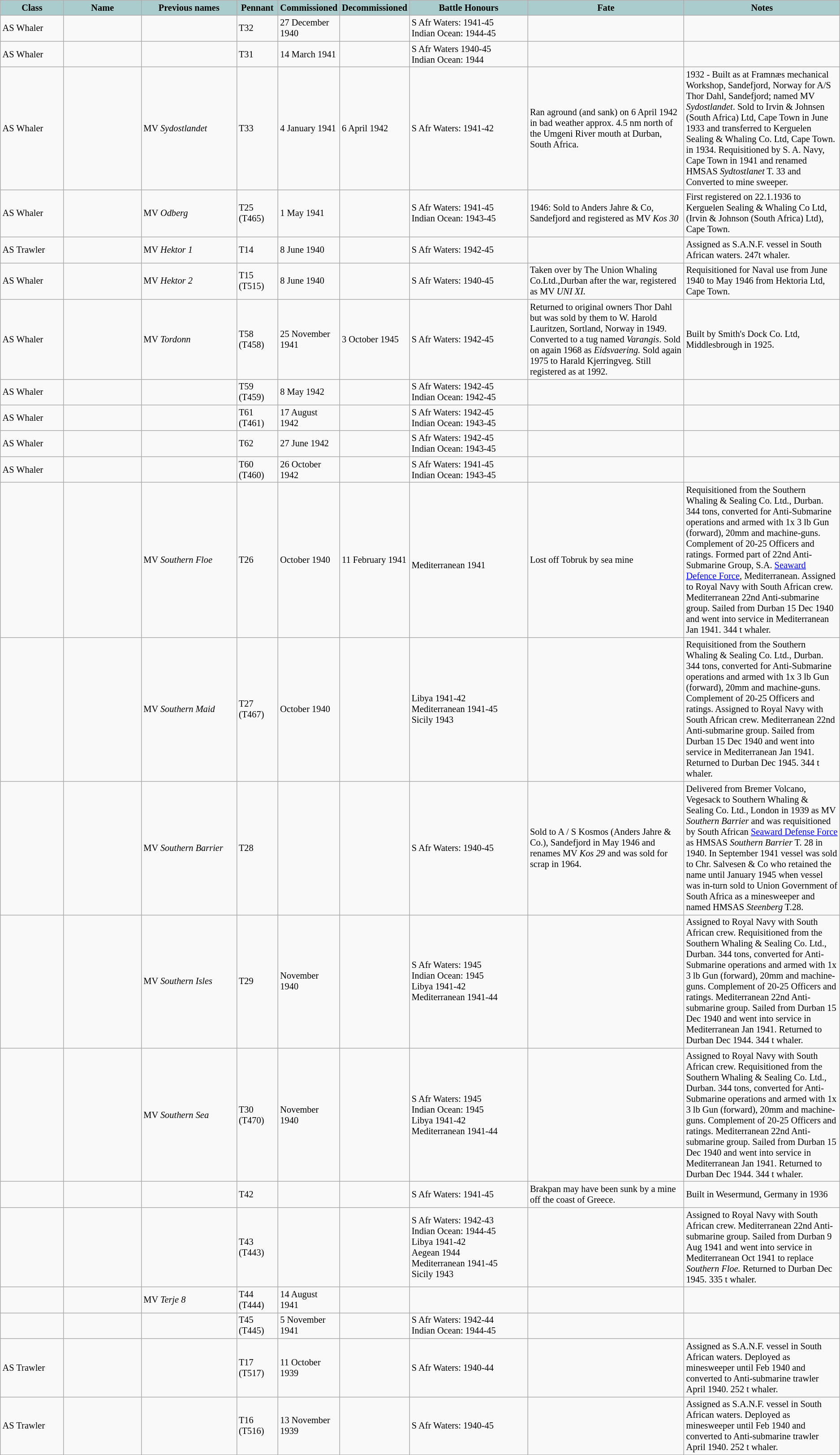<table class="wikitable sortable" style="font-style: normal; font-size: 85%">
<tr>
<th style="width:8%; background-color:#aacccc">Class</th>
<th style="width:10%; background-color:#aacccc">Name</th>
<th style="width:12%; background-color:#aacccc" class=unsortable>Previous names</th>
<th style="width:5%; background-color:#aacccc">Pennant</th>
<th style="width:5%; background-color:#aacccc">Commissioned</th>
<th style="width:5%; background-color:#aacccc">Decommissioned</th>
<th style="width:15%; background-color:#aacccc">Battle Honours</th>
<th style="width:20%; background-color:#aacccc" class=unsortable>Fate</th>
<th style="width:20%; background-color:#aacccc" class=unsortable>Notes</th>
</tr>
<tr>
<td>AS Whaler</td>
<td></td>
<td></td>
<td>T32</td>
<td>27 December 1940</td>
<td></td>
<td>S Afr Waters: 1941-45<br>Indian Ocean: 1944-45</td>
<td></td>
<td></td>
</tr>
<tr>
<td>AS Whaler</td>
<td></td>
<td></td>
<td>T31</td>
<td>14 March 1941</td>
<td></td>
<td>S Afr Waters 1940-45<br>Indian Ocean: 1944</td>
<td></td>
<td></td>
</tr>
<tr>
<td>AS Whaler</td>
<td></td>
<td>MV <em>Sydostlandet</em></td>
<td>T33</td>
<td>4 January 1941</td>
<td>6 April 1942</td>
<td>S Afr Waters: 1941-42</td>
<td>Ran aground (and sank) on 6 April 1942 in bad weather approx. 4.5 nm north of the Umgeni River mouth at Durban, South Africa.</td>
<td>1932 - Built as at Framnæs mechanical Workshop, Sandefjord, Norway for A/S Thor Dahl, Sandefjord; named MV <em>Sydostlandet</em>.  Sold to Irvin & Johnsen (South Africa) Ltd, Cape Town in June 1933 and transferred to Kerguelen Sealing & Whaling Co. Ltd, Cape Town. in 1934.  Requisitioned by S. A. Navy, Cape Town in 1941 and renamed HMSAS <em>Sydtostlanet</em> T. 33 and Converted to mine sweeper.</td>
</tr>
<tr>
<td>AS Whaler</td>
<td></td>
<td>MV <em>Odberg</em></td>
<td>T25 (T465)</td>
<td>1 May 1941</td>
<td></td>
<td>S Afr Waters: 1941-45<br>Indian Ocean: 1943-45</td>
<td>1946: Sold to Anders Jahre & Co, Sandefjord and registered as MV <em>Kos 30</em></td>
<td>First registered on 22.1.1936 to Kerguelen Sealing & Whaling Co Ltd, (Irvin & Johnson (South Africa) Ltd), Cape Town.</td>
</tr>
<tr>
<td>AS Trawler</td>
<td></td>
<td>MV <em>Hektor 1</em></td>
<td>T14</td>
<td>8 June 1940</td>
<td></td>
<td>S Afr Waters: 1942-45</td>
<td></td>
<td>Assigned as S.A.N.F. vessel in South African waters.  247t whaler.</td>
</tr>
<tr>
<td>AS Whaler</td>
<td></td>
<td>MV <em>Hektor 2</em></td>
<td>T15 (T515)</td>
<td>8 June 1940</td>
<td></td>
<td>S Afr Waters: 1940-45</td>
<td>Taken over by The Union Whaling Co.Ltd.,Durban after the war, registered as MV <em>UNI XI.</em></td>
<td>Requisitioned for Naval use from June 1940 to May 1946 from Hektoria Ltd, Cape Town.</td>
</tr>
<tr>
<td>AS Whaler</td>
<td></td>
<td>MV <em>Tordonn</em></td>
<td>T58 (T458)</td>
<td>25 November 1941</td>
<td>3 October 1945</td>
<td>S Afr Waters: 1942-45</td>
<td>Returned to original owners Thor Dahl but was sold by them to W. Harold Lauritzen, Sortland, Norway in 1949.  Converted to a tug named <em>Varangis</em>.  Sold on again 1968 as <em>Eidsvaering.</em>  Sold again 1975 to Harald Kjerringveg.  Still registered as at 1992.</td>
<td>Built by Smith's Dock Co. Ltd, Middlesbrough in 1925.</td>
</tr>
<tr>
<td>AS Whaler</td>
<td></td>
<td></td>
<td>T59 (T459)</td>
<td>8 May 1942</td>
<td></td>
<td>S Afr Waters: 1942-45<br>Indian Ocean: 1942-45</td>
<td></td>
<td></td>
</tr>
<tr>
<td>AS Whaler</td>
<td></td>
<td></td>
<td>T61 (T461)</td>
<td>17 August 1942</td>
<td></td>
<td>S Afr Waters: 1942-45<br>Indian Ocean: 1943-45</td>
<td></td>
<td></td>
</tr>
<tr>
<td>AS Whaler</td>
<td></td>
<td></td>
<td>T62</td>
<td>27 June 1942</td>
<td></td>
<td>S Afr Waters: 1942-45<br>Indian Ocean: 1943-45</td>
<td></td>
<td></td>
</tr>
<tr>
<td>AS Whaler</td>
<td></td>
<td></td>
<td>T60 (T460)</td>
<td>26 October 1942</td>
<td></td>
<td>S Afr Waters: 1941-45<br>Indian Ocean: 1943-45</td>
<td></td>
<td></td>
</tr>
<tr>
<td></td>
<td></td>
<td>MV <em>Southern Floe</em></td>
<td>T26</td>
<td>October 1940</td>
<td>11 February 1941</td>
<td><br>Mediterranean 1941</td>
<td>Lost off Tobruk by sea mine</td>
<td>Requisitioned from the Southern Whaling & Sealing Co. Ltd., Durban.  344 tons, converted for Anti-Submarine operations and armed with 1x 3 lb Gun (forward), 20mm and machine-guns. Complement of 20-25 Officers and ratings.  Formed part of 22nd Anti-Submarine Group, S.A. <a href='#'>Seaward Defence Force</a>, Mediterranean. Assigned to Royal Navy with South African crew.  Mediterranean 22nd Anti-submarine group.  Sailed from Durban 15 Dec 1940 and went into service in Mediterranean Jan 1941.  344 t whaler.</td>
</tr>
<tr>
<td></td>
<td></td>
<td>MV <em>Southern Maid</em></td>
<td>T27 (T467)</td>
<td>October 1940</td>
<td></td>
<td>Libya 1941-42<br>Mediterranean 1941-45<br>Sicily 1943</td>
<td></td>
<td>Requisitioned from the Southern Whaling & Sealing Co. Ltd., Durban.  344 tons, converted for Anti-Submarine operations and armed with 1x 3 lb Gun (forward), 20mm and machine-guns. Complement of 20-25 Officers and ratings.  Assigned to Royal Navy with South African crew.  Mediterranean 22nd Anti-submarine group.  Sailed from Durban 15 Dec 1940 and went into service in Mediterranean Jan 1941.  Returned to Durban Dec 1945.  344 t whaler.</td>
</tr>
<tr>
<td></td>
<td><br></td>
<td>MV <em>Southern Barrier</em></td>
<td>T28</td>
<td></td>
<td></td>
<td>S Afr Waters: 1940-45</td>
<td>Sold to A / S Kosmos (Anders Jahre & Co.), Sandefjord in May 1946 and renames MV <em>Kos 29</em> and was sold for scrap in 1964.</td>
<td>Delivered from Bremer Volcano, Vegesack to Southern Whaling & Sealing Co. Ltd., London in 1939 as MV <em>Southern Barrier</em> and was requisitioned by South African <a href='#'>Seaward Defense Force</a> as HMSAS <em>Southern Barrier</em> T. 28 in 1940.  In September 1941 vessel was sold to Chr. Salvesen & Co who retained the name until January 1945 when vessel was in-turn sold to Union Government of South Africa as a minesweeper and named HMSAS <em>Steenberg</em> T.28.</td>
</tr>
<tr>
<td></td>
<td></td>
<td>MV <em>Southern Isles</em></td>
<td>T29</td>
<td>November 1940</td>
<td></td>
<td>S Afr Waters: 1945<br>Indian Ocean: 1945<br>Libya 1941-42<br>Mediterranean 1941-44</td>
<td></td>
<td>Assigned to Royal Navy with South African crew.  Requisitioned from the Southern Whaling & Sealing Co. Ltd., Durban.  344 tons, converted for Anti-Submarine operations and armed with 1x 3 lb Gun (forward), 20mm and machine-guns. Complement of 20-25 Officers and ratings.  Mediterranean 22nd Anti-submarine group.  Sailed from Durban 15 Dec 1940 and went into service in Mediterranean Jan 1941.  Returned to Durban Dec 1944.  344 t whaler.</td>
</tr>
<tr>
<td></td>
<td></td>
<td>MV <em>Southern Sea</em></td>
<td>T30 (T470)</td>
<td>November 1940</td>
<td></td>
<td>S Afr Waters: 1945<br>Indian Ocean: 1945<br>Libya 1941-42<br>Mediterranean 1941-44</td>
<td></td>
<td>Assigned to Royal Navy with South African crew.  Requisitioned from the Southern Whaling & Sealing Co. Ltd., Durban.  344 tons, converted for Anti-Submarine operations and armed with 1x 3 lb Gun (forward), 20mm and machine-guns. Complement of 20-25 Officers and ratings.  Mediterranean 22nd Anti-submarine group.  Sailed from Durban 15 Dec 1940 and went into service in Mediterranean Jan 1941.  Returned to Durban Dec 1944. 344 t whaler.</td>
</tr>
<tr>
<td></td>
<td></td>
<td></td>
<td>T42</td>
<td></td>
<td></td>
<td>S Afr Waters: 1941-45</td>
<td>Brakpan may have been sunk by a mine off the coast of Greece.</td>
<td>Built in Wesermund, Germany in 1936</td>
</tr>
<tr>
<td></td>
<td></td>
<td></td>
<td>T43 (T443)</td>
<td></td>
<td></td>
<td>S Afr Waters: 1942-43<br>Indian Ocean: 1944-45<br>Libya 1941-42<br>Aegean 1944<br>Mediterranean 1941-45<br>Sicily 1943</td>
<td></td>
<td>Assigned to Royal Navy with South African crew.  Mediterranean 22nd Anti-submarine group.  Sailed from Durban 9 Aug 1941 and went into service in Mediterranean Oct 1941 to replace <em>Southern Floe.</em>  Returned to Durban Dec 1945.  335 t whaler.</td>
</tr>
<tr>
<td></td>
<td></td>
<td>MV <em>Terje 8</em></td>
<td>T44 (T444)</td>
<td>14 August 1941</td>
<td></td>
<td></td>
<td></td>
<td></td>
</tr>
<tr>
<td></td>
<td></td>
<td></td>
<td>T45 (T445)</td>
<td>5 November 1941</td>
<td></td>
<td>S Afr Waters: 1942-44<br>Indian Ocean: 1944-45</td>
<td></td>
<td></td>
</tr>
<tr>
<td>AS Trawler</td>
<td></td>
<td></td>
<td>T17 (T517)</td>
<td>11 October 1939</td>
<td></td>
<td>S Afr Waters: 1940-44</td>
<td></td>
<td>Assigned as S.A.N.F. vessel in South African waters.  Deployed as minesweeper until Feb 1940 and converted to Anti-submarine trawler April 1940. 252 t whaler.</td>
</tr>
<tr>
<td>AS Trawler</td>
<td></td>
<td></td>
<td>T16 (T516)</td>
<td>13 November 1939</td>
<td></td>
<td>S Afr Waters: 1940-45</td>
<td></td>
<td>Assigned as S.A.N.F. vessel in South African waters.  Deployed as minesweeper until Feb 1940 and converted to Anti-submarine trawler April 1940. 252 t whaler.</td>
</tr>
<tr>
</tr>
</table>
